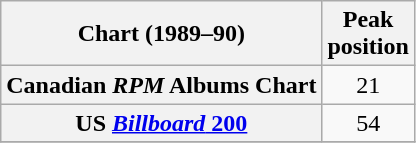<table class="wikitable plainrowheaders sortable" style="text-align:center;" border="1">
<tr>
<th scope="col">Chart (1989–90)</th>
<th scope="col">Peak<br>position</th>
</tr>
<tr>
<th scope="row">Canadian <em>RPM</em> Albums Chart</th>
<td>21</td>
</tr>
<tr>
<th scope="row">US <a href='#'><em>Billboard</em> 200</a></th>
<td>54</td>
</tr>
<tr>
</tr>
</table>
